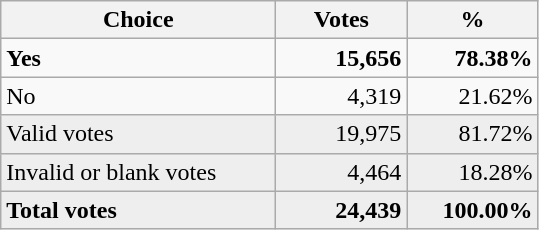<table class="wikitable">
<tr>
<th style=width:11em>Choice</th>
<th style=width:5em>Votes</th>
<th style=width:5em>%</th>
</tr>
<tr>
<td> <strong>Yes</strong></td>
<td style="text-align: right;"><strong>15,656</strong></td>
<td style="text-align: right;"><strong>78.38%</strong></td>
</tr>
<tr>
<td> No</td>
<td style="text-align: right;">4,319</td>
<td style="text-align: right;">21.62%</td>
</tr>
<tr style="background-color:#eeeeee" |>
<td>Valid votes</td>
<td style="text-align: right;">19,975</td>
<td style="text-align: right;">81.72%</td>
</tr>
<tr style="background-color:#eeeeee" |>
<td>Invalid or blank votes</td>
<td style="text-align: right;">4,464</td>
<td style="text-align: right;">18.28%</td>
</tr>
<tr style="background-color:#eeeeee" |>
<td><strong>Total votes </strong></td>
<td style="text-align: right;"><strong>24,439</strong></td>
<td style="text-align: right;"><strong>100.00%</strong></td>
</tr>
</table>
